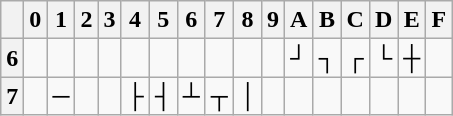<table class="wikitable">
<tr>
<th></th>
<th>0</th>
<th>1</th>
<th>2</th>
<th>3</th>
<th>4</th>
<th>5</th>
<th>6</th>
<th>7</th>
<th>8</th>
<th>9</th>
<th>A</th>
<th>B</th>
<th>C</th>
<th>D</th>
<th>E</th>
<th>F</th>
</tr>
<tr>
<th>6</th>
<td></td>
<td></td>
<td></td>
<td></td>
<td></td>
<td></td>
<td></td>
<td></td>
<td></td>
<td></td>
<td>┘</td>
<td>┐</td>
<td>┌</td>
<td>└</td>
<td>┼</td>
<td></td>
</tr>
<tr>
<th>7</th>
<td></td>
<td>─</td>
<td></td>
<td></td>
<td>├</td>
<td>┤</td>
<td>┴</td>
<td>┬</td>
<td>│</td>
<td></td>
<td></td>
<td></td>
<td></td>
<td></td>
<td></td>
<td></td>
</tr>
</table>
